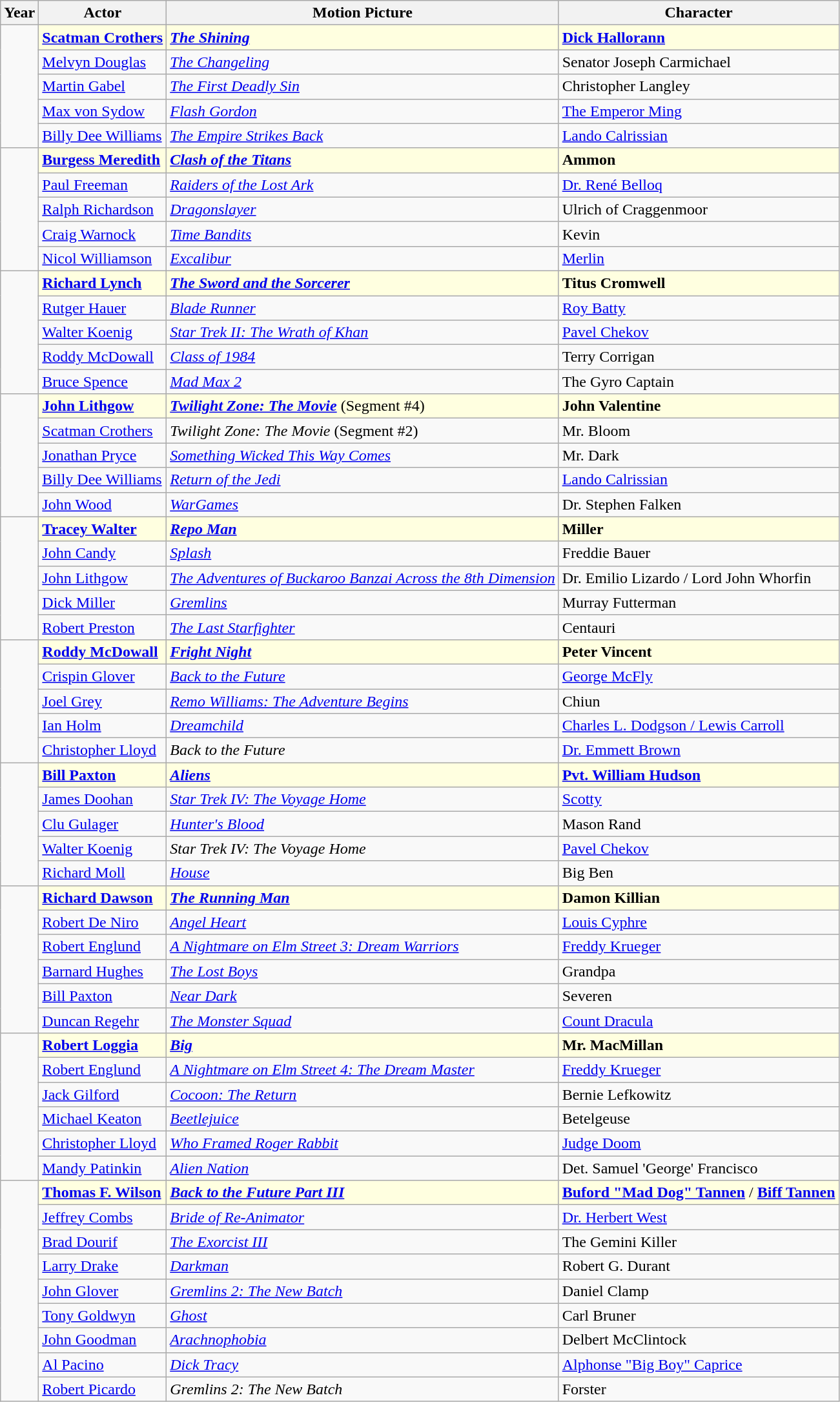<table class="wikitable" align="centre">
<tr>
<th>Year</th>
<th>Actor</th>
<th>Motion Picture</th>
<th>Character</th>
</tr>
<tr>
<td rowspan=5></td>
<td style="background:lightyellow"><strong><a href='#'>Scatman Crothers</a></strong></td>
<td style="background:lightyellow"><strong><em><a href='#'>The Shining</a></em></strong></td>
<td style="background:lightyellow"><strong><a href='#'>Dick Hallorann</a></strong></td>
</tr>
<tr>
<td><a href='#'>Melvyn Douglas</a></td>
<td><em><a href='#'>The Changeling</a></em></td>
<td>Senator Joseph Carmichael</td>
</tr>
<tr>
<td><a href='#'>Martin Gabel</a></td>
<td><em><a href='#'>The First Deadly Sin</a></em></td>
<td>Christopher Langley</td>
</tr>
<tr>
<td><a href='#'>Max von Sydow</a></td>
<td><em><a href='#'>Flash Gordon</a></em></td>
<td><a href='#'>The Emperor Ming</a></td>
</tr>
<tr>
<td><a href='#'>Billy Dee Williams</a></td>
<td><em><a href='#'>The Empire Strikes Back</a></em></td>
<td><a href='#'>Lando Calrissian</a></td>
</tr>
<tr>
<td rowspan=5></td>
<td style="background:lightyellow"><strong><a href='#'>Burgess Meredith</a></strong></td>
<td style="background:lightyellow"><strong><em><a href='#'>Clash of the Titans</a></em></strong></td>
<td style="background:lightyellow"><strong>Ammon</strong></td>
</tr>
<tr>
<td><a href='#'>Paul Freeman</a></td>
<td><em><a href='#'>Raiders of the Lost Ark</a></em></td>
<td><a href='#'>Dr. René Belloq</a></td>
</tr>
<tr>
<td><a href='#'>Ralph Richardson</a></td>
<td><em><a href='#'>Dragonslayer</a></em></td>
<td>Ulrich of Craggenmoor</td>
</tr>
<tr>
<td><a href='#'>Craig Warnock</a></td>
<td><em><a href='#'>Time Bandits</a></em></td>
<td>Kevin</td>
</tr>
<tr>
<td><a href='#'>Nicol Williamson</a></td>
<td><em><a href='#'>Excalibur</a></em></td>
<td><a href='#'>Merlin</a></td>
</tr>
<tr>
<td rowspan=5></td>
<td style="background:lightyellow"><strong><a href='#'>Richard Lynch</a></strong></td>
<td style="background:lightyellow"><strong><em><a href='#'>The Sword and the Sorcerer</a></em></strong></td>
<td style="background:lightyellow"><strong>Titus Cromwell</strong></td>
</tr>
<tr>
<td><a href='#'>Rutger Hauer</a></td>
<td><em><a href='#'>Blade Runner</a></em></td>
<td><a href='#'>Roy Batty</a></td>
</tr>
<tr>
<td><a href='#'>Walter Koenig</a></td>
<td><em><a href='#'>Star Trek II: The Wrath of Khan</a></em></td>
<td><a href='#'>Pavel Chekov</a></td>
</tr>
<tr>
<td><a href='#'>Roddy McDowall</a></td>
<td><em><a href='#'>Class of 1984</a></em></td>
<td>Terry Corrigan</td>
</tr>
<tr>
<td><a href='#'>Bruce Spence</a></td>
<td><em><a href='#'>Mad Max 2</a></em></td>
<td>The Gyro Captain</td>
</tr>
<tr>
<td rowspan=5></td>
<td style="background:lightyellow"><strong><a href='#'>John Lithgow</a></strong></td>
<td style="background:lightyellow"><strong><em><a href='#'>Twilight Zone: The Movie</a></em></strong> (Segment #4)</td>
<td style="background:lightyellow"><strong>John Valentine</strong></td>
</tr>
<tr>
<td><a href='#'>Scatman Crothers</a></td>
<td><em>Twilight Zone: The Movie</em> (Segment #2)</td>
<td>Mr. Bloom</td>
</tr>
<tr>
<td><a href='#'>Jonathan Pryce</a></td>
<td><em><a href='#'>Something Wicked This Way Comes</a></em></td>
<td>Mr. Dark</td>
</tr>
<tr>
<td><a href='#'>Billy Dee Williams</a></td>
<td><em><a href='#'>Return of the Jedi</a></em></td>
<td><a href='#'>Lando Calrissian</a></td>
</tr>
<tr>
<td><a href='#'>John Wood</a></td>
<td><em><a href='#'>WarGames</a></em></td>
<td>Dr. Stephen Falken</td>
</tr>
<tr>
<td rowspan=5></td>
<td style="background:lightyellow"><strong><a href='#'>Tracey Walter</a></strong></td>
<td style="background:lightyellow"><strong><em><a href='#'>Repo Man</a></em></strong></td>
<td style="background:lightyellow"><strong>Miller</strong></td>
</tr>
<tr>
<td><a href='#'>John Candy</a></td>
<td><em><a href='#'>Splash</a></em></td>
<td>Freddie Bauer</td>
</tr>
<tr>
<td><a href='#'>John Lithgow</a></td>
<td><em><a href='#'>The Adventures of Buckaroo Banzai Across the 8th Dimension</a></em></td>
<td>Dr. Emilio Lizardo / Lord John Whorfin</td>
</tr>
<tr>
<td><a href='#'>Dick Miller</a></td>
<td><em><a href='#'>Gremlins</a></em></td>
<td>Murray Futterman</td>
</tr>
<tr>
<td><a href='#'>Robert Preston</a></td>
<td><em><a href='#'>The Last Starfighter</a></em></td>
<td>Centauri</td>
</tr>
<tr>
<td rowspan=5></td>
<td style="background:lightyellow"><strong><a href='#'>Roddy McDowall</a></strong></td>
<td style="background:lightyellow"><strong><em><a href='#'>Fright Night</a></em></strong></td>
<td style="background:lightyellow"><strong>Peter Vincent</strong></td>
</tr>
<tr>
<td><a href='#'>Crispin Glover</a></td>
<td><em><a href='#'>Back to the Future</a></em></td>
<td><a href='#'>George McFly</a></td>
</tr>
<tr>
<td><a href='#'>Joel Grey</a></td>
<td><em><a href='#'>Remo Williams: The Adventure Begins</a></em></td>
<td>Chiun</td>
</tr>
<tr>
<td><a href='#'>Ian Holm</a></td>
<td><em><a href='#'>Dreamchild</a></em></td>
<td><a href='#'>Charles L. Dodgson / Lewis Carroll</a></td>
</tr>
<tr>
<td><a href='#'>Christopher Lloyd</a></td>
<td><em>Back to the Future</em></td>
<td><a href='#'>Dr. Emmett Brown</a></td>
</tr>
<tr>
<td rowspan=5></td>
<td style="background:lightyellow"><strong><a href='#'>Bill Paxton</a></strong></td>
<td style="background:lightyellow"><strong><em><a href='#'>Aliens</a></em></strong></td>
<td style="background:lightyellow"><strong><a href='#'>Pvt. William Hudson</a></strong></td>
</tr>
<tr>
<td><a href='#'>James Doohan</a></td>
<td><em><a href='#'>Star Trek IV: The Voyage Home</a></em></td>
<td><a href='#'>Scotty</a></td>
</tr>
<tr>
<td><a href='#'>Clu Gulager</a></td>
<td><em><a href='#'>Hunter's Blood</a></em></td>
<td>Mason Rand</td>
</tr>
<tr>
<td><a href='#'>Walter Koenig</a></td>
<td><em>Star Trek IV: The Voyage Home</em></td>
<td><a href='#'>Pavel Chekov</a></td>
</tr>
<tr>
<td><a href='#'>Richard Moll</a></td>
<td><em><a href='#'>House</a></em></td>
<td>Big Ben</td>
</tr>
<tr>
<td rowspan=6></td>
<td style="background:lightyellow"><strong><a href='#'>Richard Dawson</a></strong></td>
<td style="background:lightyellow"><strong><em><a href='#'>The Running Man</a></em></strong></td>
<td style="background:lightyellow"><strong>Damon Killian</strong></td>
</tr>
<tr>
<td><a href='#'>Robert De Niro</a></td>
<td><em><a href='#'>Angel Heart</a></em></td>
<td><a href='#'>Louis Cyphre</a></td>
</tr>
<tr>
<td><a href='#'>Robert Englund</a></td>
<td><em><a href='#'>A Nightmare on Elm Street 3: Dream Warriors</a></em></td>
<td><a href='#'>Freddy Krueger</a></td>
</tr>
<tr>
<td><a href='#'>Barnard Hughes</a></td>
<td><em><a href='#'>The Lost Boys</a></em></td>
<td>Grandpa</td>
</tr>
<tr>
<td><a href='#'>Bill Paxton</a></td>
<td><em><a href='#'>Near Dark</a></em></td>
<td>Severen</td>
</tr>
<tr>
<td><a href='#'>Duncan Regehr</a></td>
<td><em><a href='#'>The Monster Squad</a></em></td>
<td><a href='#'>Count Dracula</a></td>
</tr>
<tr>
<td rowspan=6></td>
<td style="background:lightyellow"><strong><a href='#'>Robert Loggia</a></strong></td>
<td style="background:lightyellow"><strong><em><a href='#'>Big</a></em></strong></td>
<td style="background:lightyellow"><strong>Mr. MacMillan</strong></td>
</tr>
<tr>
<td><a href='#'>Robert Englund</a></td>
<td><em><a href='#'>A Nightmare on Elm Street 4: The Dream Master</a></em></td>
<td><a href='#'>Freddy Krueger</a></td>
</tr>
<tr>
<td><a href='#'>Jack Gilford</a></td>
<td><em><a href='#'>Cocoon: The Return</a></em></td>
<td>Bernie Lefkowitz</td>
</tr>
<tr>
<td><a href='#'>Michael Keaton</a></td>
<td><em><a href='#'>Beetlejuice</a></em></td>
<td>Betelgeuse</td>
</tr>
<tr>
<td><a href='#'>Christopher Lloyd</a></td>
<td><em><a href='#'>Who Framed Roger Rabbit</a></em></td>
<td><a href='#'>Judge Doom</a></td>
</tr>
<tr>
<td><a href='#'>Mandy Patinkin</a></td>
<td><em><a href='#'>Alien Nation</a></em></td>
<td>Det. Samuel 'George' Francisco</td>
</tr>
<tr>
<td rowspan=9></td>
<td style="background:lightyellow"><strong><a href='#'>Thomas F. Wilson</a></strong></td>
<td style="background:lightyellow"><strong><em><a href='#'>Back to the Future Part III</a></em></strong></td>
<td style="background:lightyellow"><strong><a href='#'>Buford "Mad Dog" Tannen</a></strong> / <strong><a href='#'>Biff Tannen</a></strong></td>
</tr>
<tr>
<td><a href='#'>Jeffrey Combs</a></td>
<td><em><a href='#'>Bride of Re-Animator</a></em></td>
<td><a href='#'>Dr. Herbert West</a></td>
</tr>
<tr>
<td><a href='#'>Brad Dourif</a></td>
<td><em><a href='#'>The Exorcist III</a></em></td>
<td>The Gemini Killer</td>
</tr>
<tr>
<td><a href='#'>Larry Drake</a></td>
<td><em><a href='#'>Darkman</a></em></td>
<td>Robert G. Durant</td>
</tr>
<tr>
<td><a href='#'>John Glover</a></td>
<td><em><a href='#'>Gremlins 2: The New Batch</a></em></td>
<td>Daniel Clamp</td>
</tr>
<tr>
<td><a href='#'>Tony Goldwyn</a></td>
<td><em><a href='#'>Ghost</a></em></td>
<td>Carl Bruner</td>
</tr>
<tr>
<td><a href='#'>John Goodman</a></td>
<td><em><a href='#'>Arachnophobia</a></em></td>
<td>Delbert McClintock</td>
</tr>
<tr>
<td><a href='#'>Al Pacino</a></td>
<td><em><a href='#'>Dick Tracy</a></em></td>
<td><a href='#'>Alphonse "Big Boy" Caprice</a></td>
</tr>
<tr>
<td><a href='#'>Robert Picardo</a></td>
<td><em>Gremlins 2: The New Batch</em></td>
<td>Forster</td>
</tr>
</table>
